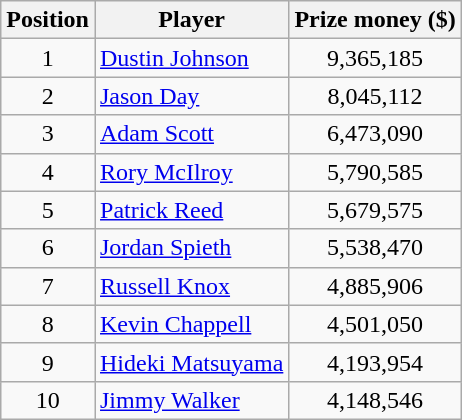<table class="wikitable">
<tr>
<th>Position</th>
<th>Player</th>
<th>Prize money ($)</th>
</tr>
<tr>
<td align=center>1</td>
<td> <a href='#'>Dustin Johnson</a></td>
<td align=center>9,365,185</td>
</tr>
<tr>
<td align=center>2</td>
<td> <a href='#'>Jason Day</a></td>
<td align=center>8,045,112</td>
</tr>
<tr>
<td align=center>3</td>
<td> <a href='#'>Adam Scott</a></td>
<td align=center>6,473,090</td>
</tr>
<tr>
<td align=center>4</td>
<td> <a href='#'>Rory McIlroy</a></td>
<td align=center>5,790,585</td>
</tr>
<tr>
<td align=center>5</td>
<td> <a href='#'>Patrick Reed</a></td>
<td align=center>5,679,575</td>
</tr>
<tr>
<td align=center>6</td>
<td> <a href='#'>Jordan Spieth</a></td>
<td align=center>5,538,470</td>
</tr>
<tr>
<td align=center>7</td>
<td> <a href='#'>Russell Knox</a></td>
<td align=center>4,885,906</td>
</tr>
<tr>
<td align=center>8</td>
<td> <a href='#'>Kevin Chappell</a></td>
<td align=center>4,501,050</td>
</tr>
<tr>
<td align=center>9</td>
<td> <a href='#'>Hideki Matsuyama</a></td>
<td align=center>4,193,954</td>
</tr>
<tr>
<td align=center>10</td>
<td> <a href='#'>Jimmy Walker</a></td>
<td align=center>4,148,546</td>
</tr>
</table>
